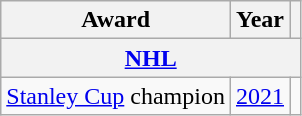<table class="wikitable">
<tr>
<th>Award</th>
<th>Year</th>
<th></th>
</tr>
<tr>
<th colspan="3"><a href='#'>NHL</a></th>
</tr>
<tr>
<td><a href='#'>Stanley Cup</a> champion</td>
<td><a href='#'>2021</a></td>
<td></td>
</tr>
</table>
